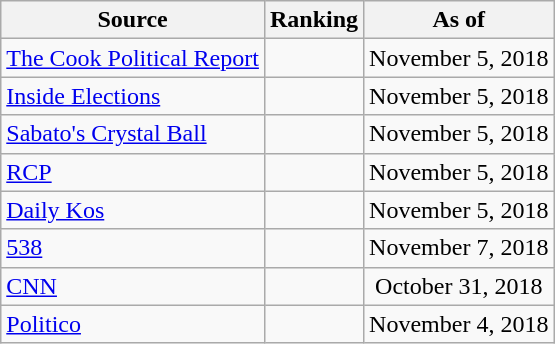<table class="wikitable" style="text-align:center">
<tr>
<th>Source</th>
<th>Ranking</th>
<th>As of</th>
</tr>
<tr>
<td align=left><a href='#'>The Cook Political Report</a></td>
<td></td>
<td>November 5, 2018</td>
</tr>
<tr>
<td align=left><a href='#'>Inside Elections</a></td>
<td></td>
<td>November 5, 2018</td>
</tr>
<tr>
<td align=left><a href='#'>Sabato's Crystal Ball</a></td>
<td></td>
<td>November 5, 2018</td>
</tr>
<tr>
<td align="left"><a href='#'>RCP</a></td>
<td></td>
<td>November 5, 2018</td>
</tr>
<tr>
<td align="left"><a href='#'>Daily Kos</a></td>
<td></td>
<td>November 5, 2018</td>
</tr>
<tr>
<td align="left"><a href='#'>538</a></td>
<td></td>
<td>November 7, 2018</td>
</tr>
<tr>
<td align="left"><a href='#'>CNN</a></td>
<td></td>
<td>October 31, 2018</td>
</tr>
<tr>
<td align="left"><a href='#'>Politico</a></td>
<td></td>
<td>November 4, 2018</td>
</tr>
</table>
